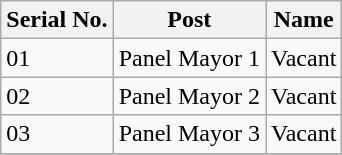<table class="wikitable sortable">
<tr>
<th>Serial No.</th>
<th>Post</th>
<th>Name</th>
</tr>
<tr>
<td>01</td>
<td>Panel Mayor 1</td>
<td>Vacant</td>
</tr>
<tr>
<td>02</td>
<td>Panel Mayor 2</td>
<td>Vacant</td>
</tr>
<tr>
<td>03</td>
<td>Panel Mayor 3</td>
<td>Vacant</td>
</tr>
<tr>
</tr>
</table>
